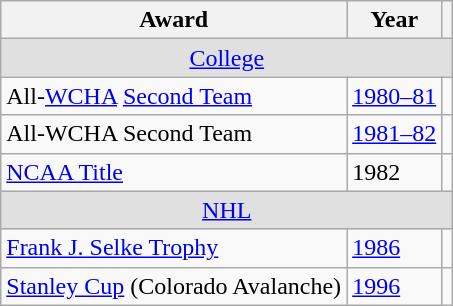<table class="wikitable">
<tr>
<th>Award</th>
<th>Year</th>
<th></th>
</tr>
<tr ALIGN="center" bgcolor="#e0e0e0">
<td colspan="3"><a href='#'>College</a></td>
</tr>
<tr>
<td>All-<a href='#'>WCHA</a> <a href='#'>Second Team</a></td>
<td><a href='#'>1980–81</a></td>
<td></td>
</tr>
<tr>
<td>All-WCHA Second Team</td>
<td><a href='#'>1981–82</a></td>
<td></td>
</tr>
<tr>
<td><a href='#'>NCAA Title</a></td>
<td>1982</td>
<td></td>
</tr>
<tr ALIGN="center" bgcolor="#e0e0e0">
<td colspan="3"><a href='#'>NHL</a></td>
</tr>
<tr>
<td><a href='#'>Frank J. Selke Trophy</a></td>
<td><a href='#'>1986</a></td>
<td></td>
</tr>
<tr>
<td><a href='#'>Stanley Cup</a> (Colorado Avalanche)</td>
<td><a href='#'>1996</a></td>
<td></td>
</tr>
</table>
